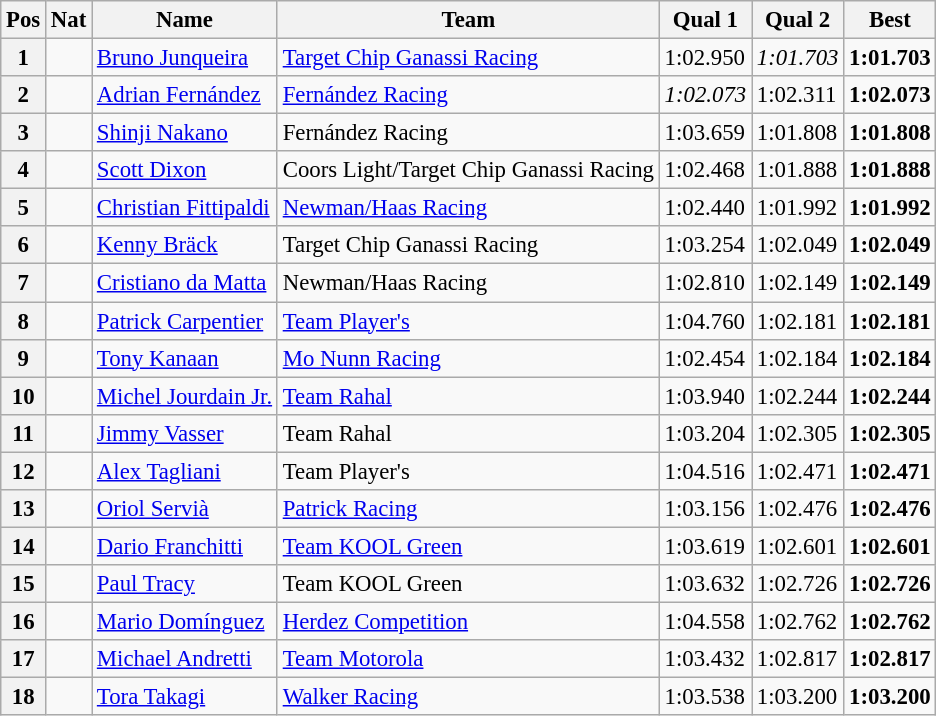<table class="wikitable" style="font-size: 95%;">
<tr>
<th>Pos</th>
<th>Nat</th>
<th>Name</th>
<th>Team</th>
<th>Qual 1</th>
<th>Qual 2</th>
<th>Best</th>
</tr>
<tr>
<th>1</th>
<td></td>
<td><a href='#'>Bruno Junqueira</a></td>
<td><a href='#'>Target Chip Ganassi Racing</a></td>
<td>1:02.950</td>
<td><em>1:01.703</em></td>
<td><strong>1:01.703</strong></td>
</tr>
<tr>
<th>2</th>
<td></td>
<td><a href='#'>Adrian Fernández</a></td>
<td><a href='#'>Fernández Racing</a></td>
<td><em>1:02.073</em></td>
<td>1:02.311</td>
<td><strong>1:02.073</strong></td>
</tr>
<tr>
<th>3</th>
<td></td>
<td><a href='#'>Shinji Nakano</a></td>
<td>Fernández Racing</td>
<td>1:03.659</td>
<td>1:01.808</td>
<td><strong>1:01.808</strong></td>
</tr>
<tr>
<th>4</th>
<td></td>
<td><a href='#'>Scott Dixon</a></td>
<td>Coors Light/Target Chip Ganassi Racing</td>
<td>1:02.468</td>
<td>1:01.888</td>
<td><strong>1:01.888</strong></td>
</tr>
<tr>
<th>5</th>
<td></td>
<td><a href='#'>Christian Fittipaldi</a></td>
<td><a href='#'>Newman/Haas Racing</a></td>
<td>1:02.440</td>
<td>1:01.992</td>
<td><strong>1:01.992</strong></td>
</tr>
<tr>
<th>6</th>
<td></td>
<td><a href='#'>Kenny Bräck</a></td>
<td>Target Chip Ganassi Racing</td>
<td>1:03.254</td>
<td>1:02.049</td>
<td><strong>1:02.049</strong></td>
</tr>
<tr>
<th>7</th>
<td></td>
<td><a href='#'>Cristiano da Matta</a></td>
<td>Newman/Haas Racing</td>
<td>1:02.810</td>
<td>1:02.149</td>
<td><strong>1:02.149</strong></td>
</tr>
<tr>
<th>8</th>
<td></td>
<td><a href='#'>Patrick Carpentier</a></td>
<td><a href='#'>Team Player's</a></td>
<td>1:04.760</td>
<td>1:02.181</td>
<td><strong>1:02.181</strong></td>
</tr>
<tr>
<th>9</th>
<td></td>
<td><a href='#'>Tony Kanaan</a></td>
<td><a href='#'>Mo Nunn Racing</a></td>
<td>1:02.454</td>
<td>1:02.184</td>
<td><strong>1:02.184</strong></td>
</tr>
<tr>
<th>10</th>
<td></td>
<td><a href='#'>Michel Jourdain Jr.</a></td>
<td><a href='#'>Team Rahal</a></td>
<td>1:03.940</td>
<td>1:02.244</td>
<td><strong>1:02.244</strong></td>
</tr>
<tr>
<th>11</th>
<td></td>
<td><a href='#'>Jimmy Vasser</a></td>
<td>Team Rahal</td>
<td>1:03.204</td>
<td>1:02.305</td>
<td><strong>1:02.305</strong></td>
</tr>
<tr>
<th>12</th>
<td></td>
<td><a href='#'>Alex Tagliani</a></td>
<td>Team Player's</td>
<td>1:04.516</td>
<td>1:02.471</td>
<td><strong>1:02.471</strong></td>
</tr>
<tr>
<th>13</th>
<td></td>
<td><a href='#'>Oriol Servià</a></td>
<td><a href='#'>Patrick Racing</a></td>
<td>1:03.156</td>
<td>1:02.476</td>
<td><strong>1:02.476</strong></td>
</tr>
<tr>
<th>14</th>
<td></td>
<td><a href='#'>Dario Franchitti</a></td>
<td><a href='#'>Team KOOL Green</a></td>
<td>1:03.619</td>
<td>1:02.601</td>
<td><strong>1:02.601</strong></td>
</tr>
<tr>
<th>15</th>
<td></td>
<td><a href='#'>Paul Tracy</a></td>
<td>Team KOOL Green</td>
<td>1:03.632</td>
<td>1:02.726</td>
<td><strong>1:02.726</strong></td>
</tr>
<tr>
<th>16</th>
<td></td>
<td><a href='#'>Mario Domínguez</a></td>
<td><a href='#'>Herdez Competition</a></td>
<td>1:04.558</td>
<td>1:02.762</td>
<td><strong>1:02.762</strong></td>
</tr>
<tr>
<th>17</th>
<td></td>
<td><a href='#'>Michael Andretti</a></td>
<td><a href='#'>Team Motorola</a></td>
<td>1:03.432</td>
<td>1:02.817</td>
<td><strong>1:02.817</strong></td>
</tr>
<tr>
<th>18</th>
<td></td>
<td><a href='#'>Tora Takagi</a></td>
<td><a href='#'>Walker Racing</a></td>
<td>1:03.538</td>
<td>1:03.200</td>
<td><strong>1:03.200</strong></td>
</tr>
</table>
